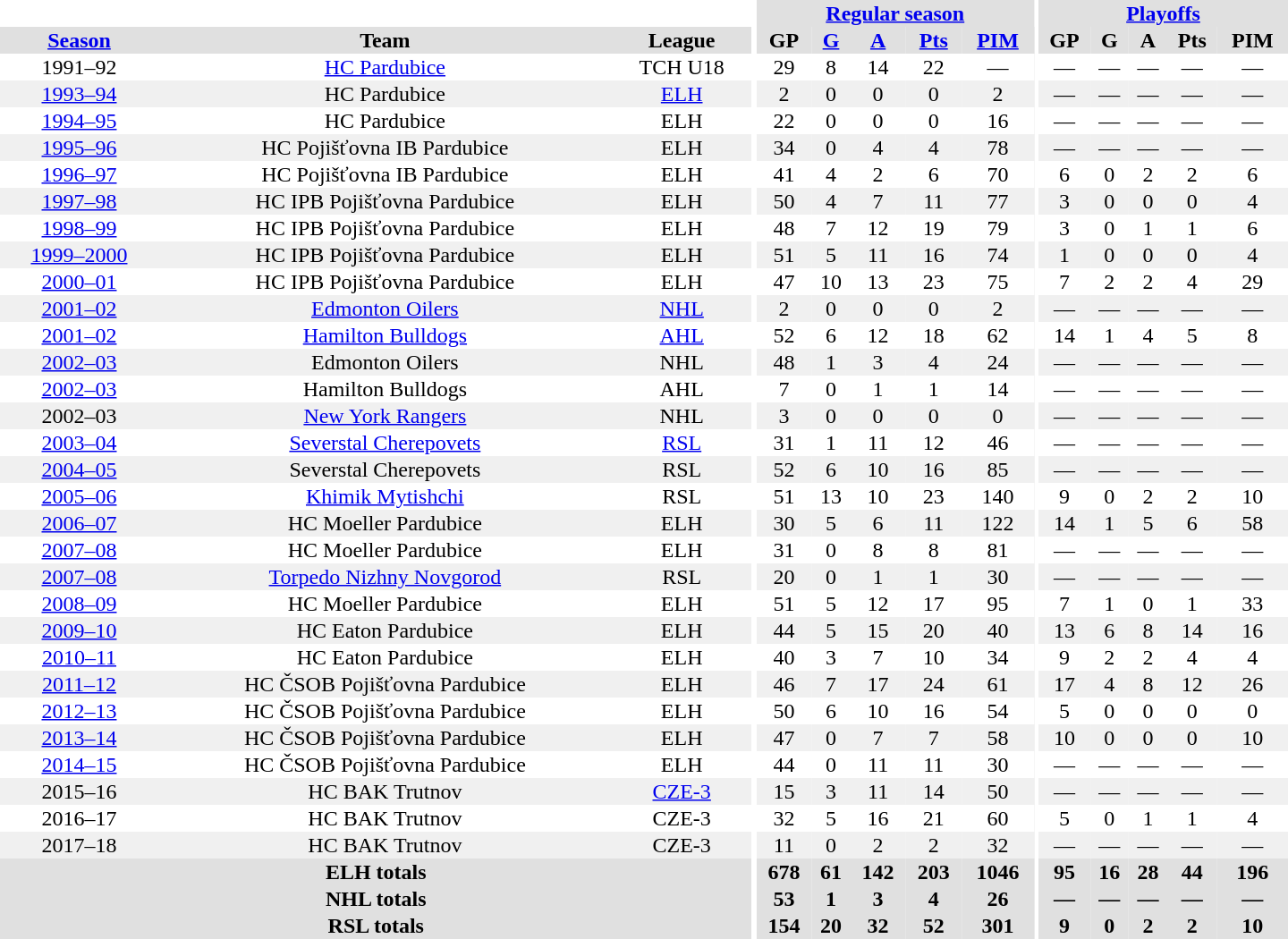<table border="0" cellpadding="1" cellspacing="0" style="text-align:center; width:60em">
<tr bgcolor="#e0e0e0">
<th colspan="3" bgcolor="#ffffff"></th>
<th rowspan="100" bgcolor="#ffffff"></th>
<th colspan="5"><a href='#'>Regular season</a></th>
<th rowspan="100" bgcolor="#ffffff"></th>
<th colspan="5"><a href='#'>Playoffs</a></th>
</tr>
<tr bgcolor="#e0e0e0">
<th><a href='#'>Season</a></th>
<th>Team</th>
<th>League</th>
<th>GP</th>
<th><a href='#'>G</a></th>
<th><a href='#'>A</a></th>
<th><a href='#'>Pts</a></th>
<th><a href='#'>PIM</a></th>
<th>GP</th>
<th>G</th>
<th>A</th>
<th>Pts</th>
<th>PIM</th>
</tr>
<tr>
<td>1991–92</td>
<td><a href='#'>HC Pardubice</a></td>
<td>TCH U18</td>
<td>29</td>
<td>8</td>
<td>14</td>
<td>22</td>
<td>—</td>
<td>—</td>
<td>—</td>
<td>—</td>
<td>—</td>
<td>—</td>
</tr>
<tr bgcolor="#f0f0f0">
<td><a href='#'>1993–94</a></td>
<td>HC Pardubice</td>
<td><a href='#'>ELH</a></td>
<td>2</td>
<td>0</td>
<td>0</td>
<td>0</td>
<td>2</td>
<td>—</td>
<td>—</td>
<td>—</td>
<td>—</td>
<td>—</td>
</tr>
<tr>
<td><a href='#'>1994–95</a></td>
<td>HC Pardubice</td>
<td>ELH</td>
<td>22</td>
<td>0</td>
<td>0</td>
<td>0</td>
<td>16</td>
<td>—</td>
<td>—</td>
<td>—</td>
<td>—</td>
<td>—</td>
</tr>
<tr bgcolor="#f0f0f0">
<td><a href='#'>1995–96</a></td>
<td>HC Pojišťovna IB Pardubice</td>
<td>ELH</td>
<td>34</td>
<td>0</td>
<td>4</td>
<td>4</td>
<td>78</td>
<td>—</td>
<td>—</td>
<td>—</td>
<td>—</td>
<td>—</td>
</tr>
<tr>
<td><a href='#'>1996–97</a></td>
<td>HC Pojišťovna IB Pardubice</td>
<td>ELH</td>
<td>41</td>
<td>4</td>
<td>2</td>
<td>6</td>
<td>70</td>
<td>6</td>
<td>0</td>
<td>2</td>
<td>2</td>
<td>6</td>
</tr>
<tr bgcolor="#f0f0f0">
<td><a href='#'>1997–98</a></td>
<td>HC IPB Pojišťovna Pardubice</td>
<td>ELH</td>
<td>50</td>
<td>4</td>
<td>7</td>
<td>11</td>
<td>77</td>
<td>3</td>
<td>0</td>
<td>0</td>
<td>0</td>
<td>4</td>
</tr>
<tr>
<td><a href='#'>1998–99</a></td>
<td>HC IPB Pojišťovna Pardubice</td>
<td>ELH</td>
<td>48</td>
<td>7</td>
<td>12</td>
<td>19</td>
<td>79</td>
<td>3</td>
<td>0</td>
<td>1</td>
<td>1</td>
<td>6</td>
</tr>
<tr bgcolor="#f0f0f0">
<td><a href='#'>1999–2000</a></td>
<td>HC IPB Pojišťovna Pardubice</td>
<td>ELH</td>
<td>51</td>
<td>5</td>
<td>11</td>
<td>16</td>
<td>74</td>
<td>1</td>
<td>0</td>
<td>0</td>
<td>0</td>
<td>4</td>
</tr>
<tr>
<td><a href='#'>2000–01</a></td>
<td>HC IPB Pojišťovna Pardubice</td>
<td>ELH</td>
<td>47</td>
<td>10</td>
<td>13</td>
<td>23</td>
<td>75</td>
<td>7</td>
<td>2</td>
<td>2</td>
<td>4</td>
<td>29</td>
</tr>
<tr bgcolor="#f0f0f0">
<td><a href='#'>2001–02</a></td>
<td><a href='#'>Edmonton Oilers</a></td>
<td><a href='#'>NHL</a></td>
<td>2</td>
<td>0</td>
<td>0</td>
<td>0</td>
<td>2</td>
<td>—</td>
<td>—</td>
<td>—</td>
<td>—</td>
<td>—</td>
</tr>
<tr>
<td><a href='#'>2001–02</a></td>
<td><a href='#'>Hamilton Bulldogs</a></td>
<td><a href='#'>AHL</a></td>
<td>52</td>
<td>6</td>
<td>12</td>
<td>18</td>
<td>62</td>
<td>14</td>
<td>1</td>
<td>4</td>
<td>5</td>
<td>8</td>
</tr>
<tr bgcolor="#f0f0f0">
<td><a href='#'>2002–03</a></td>
<td>Edmonton Oilers</td>
<td>NHL</td>
<td>48</td>
<td>1</td>
<td>3</td>
<td>4</td>
<td>24</td>
<td>—</td>
<td>—</td>
<td>—</td>
<td>—</td>
<td>—</td>
</tr>
<tr>
<td><a href='#'>2002–03</a></td>
<td>Hamilton Bulldogs</td>
<td>AHL</td>
<td>7</td>
<td>0</td>
<td>1</td>
<td>1</td>
<td>14</td>
<td>—</td>
<td>—</td>
<td>—</td>
<td>—</td>
<td>—</td>
</tr>
<tr bgcolor="#f0f0f0">
<td>2002–03</td>
<td><a href='#'>New York Rangers</a></td>
<td>NHL</td>
<td>3</td>
<td>0</td>
<td>0</td>
<td>0</td>
<td>0</td>
<td>—</td>
<td>—</td>
<td>—</td>
<td>—</td>
<td>—</td>
</tr>
<tr>
<td><a href='#'>2003–04</a></td>
<td><a href='#'>Severstal Cherepovets</a></td>
<td><a href='#'>RSL</a></td>
<td>31</td>
<td>1</td>
<td>11</td>
<td>12</td>
<td>46</td>
<td>—</td>
<td>—</td>
<td>—</td>
<td>—</td>
<td>—</td>
</tr>
<tr bgcolor="#f0f0f0">
<td><a href='#'>2004–05</a></td>
<td>Severstal Cherepovets</td>
<td>RSL</td>
<td>52</td>
<td>6</td>
<td>10</td>
<td>16</td>
<td>85</td>
<td>—</td>
<td>—</td>
<td>—</td>
<td>—</td>
<td>—</td>
</tr>
<tr>
<td><a href='#'>2005–06</a></td>
<td><a href='#'>Khimik Mytishchi</a></td>
<td>RSL</td>
<td>51</td>
<td>13</td>
<td>10</td>
<td>23</td>
<td>140</td>
<td>9</td>
<td>0</td>
<td>2</td>
<td>2</td>
<td>10</td>
</tr>
<tr bgcolor="#f0f0f0">
<td><a href='#'>2006–07</a></td>
<td>HC Moeller Pardubice</td>
<td>ELH</td>
<td>30</td>
<td>5</td>
<td>6</td>
<td>11</td>
<td>122</td>
<td>14</td>
<td>1</td>
<td>5</td>
<td>6</td>
<td>58</td>
</tr>
<tr>
<td><a href='#'>2007–08</a></td>
<td>HC Moeller Pardubice</td>
<td>ELH</td>
<td>31</td>
<td>0</td>
<td>8</td>
<td>8</td>
<td>81</td>
<td>—</td>
<td>—</td>
<td>—</td>
<td>—</td>
<td>—</td>
</tr>
<tr bgcolor="#f0f0f0">
<td><a href='#'>2007–08</a></td>
<td><a href='#'>Torpedo Nizhny Novgorod</a></td>
<td>RSL</td>
<td>20</td>
<td>0</td>
<td>1</td>
<td>1</td>
<td>30</td>
<td>—</td>
<td>—</td>
<td>—</td>
<td>—</td>
<td>—</td>
</tr>
<tr>
<td><a href='#'>2008–09</a></td>
<td>HC Moeller Pardubice</td>
<td>ELH</td>
<td>51</td>
<td>5</td>
<td>12</td>
<td>17</td>
<td>95</td>
<td>7</td>
<td>1</td>
<td>0</td>
<td>1</td>
<td>33</td>
</tr>
<tr bgcolor="#f0f0f0">
<td><a href='#'>2009–10</a></td>
<td>HC Eaton Pardubice</td>
<td>ELH</td>
<td>44</td>
<td>5</td>
<td>15</td>
<td>20</td>
<td>40</td>
<td>13</td>
<td>6</td>
<td>8</td>
<td>14</td>
<td>16</td>
</tr>
<tr>
<td><a href='#'>2010–11</a></td>
<td>HC Eaton Pardubice</td>
<td>ELH</td>
<td>40</td>
<td>3</td>
<td>7</td>
<td>10</td>
<td>34</td>
<td>9</td>
<td>2</td>
<td>2</td>
<td>4</td>
<td>4</td>
</tr>
<tr bgcolor="#f0f0f0">
<td><a href='#'>2011–12</a></td>
<td>HC ČSOB Pojišťovna Pardubice</td>
<td>ELH</td>
<td>46</td>
<td>7</td>
<td>17</td>
<td>24</td>
<td>61</td>
<td>17</td>
<td>4</td>
<td>8</td>
<td>12</td>
<td>26</td>
</tr>
<tr>
<td><a href='#'>2012–13</a></td>
<td>HC ČSOB Pojišťovna Pardubice</td>
<td>ELH</td>
<td>50</td>
<td>6</td>
<td>10</td>
<td>16</td>
<td>54</td>
<td>5</td>
<td>0</td>
<td>0</td>
<td>0</td>
<td>0</td>
</tr>
<tr bgcolor="#f0f0f0">
<td><a href='#'>2013–14</a></td>
<td>HC ČSOB Pojišťovna Pardubice</td>
<td>ELH</td>
<td>47</td>
<td>0</td>
<td>7</td>
<td>7</td>
<td>58</td>
<td>10</td>
<td>0</td>
<td>0</td>
<td>0</td>
<td>10</td>
</tr>
<tr>
<td><a href='#'>2014–15</a></td>
<td>HC ČSOB Pojišťovna Pardubice</td>
<td>ELH</td>
<td>44</td>
<td>0</td>
<td>11</td>
<td>11</td>
<td>30</td>
<td>—</td>
<td>—</td>
<td>—</td>
<td>—</td>
<td>—</td>
</tr>
<tr bgcolor="#f0f0f0">
<td>2015–16</td>
<td>HC BAK Trutnov</td>
<td><a href='#'>CZE-3</a></td>
<td>15</td>
<td>3</td>
<td>11</td>
<td>14</td>
<td>50</td>
<td>—</td>
<td>—</td>
<td>—</td>
<td>—</td>
<td>—</td>
</tr>
<tr>
<td>2016–17</td>
<td>HC BAK Trutnov</td>
<td>CZE-3</td>
<td>32</td>
<td>5</td>
<td>16</td>
<td>21</td>
<td>60</td>
<td>5</td>
<td>0</td>
<td>1</td>
<td>1</td>
<td>4</td>
</tr>
<tr bgcolor="#f0f0f0">
<td>2017–18</td>
<td>HC BAK Trutnov</td>
<td>CZE-3</td>
<td>11</td>
<td>0</td>
<td>2</td>
<td>2</td>
<td>32</td>
<td>—</td>
<td>—</td>
<td>—</td>
<td>—</td>
<td>—</td>
</tr>
<tr bgcolor="#e0e0e0">
<th colspan="3">ELH totals</th>
<th>678</th>
<th>61</th>
<th>142</th>
<th>203</th>
<th>1046</th>
<th>95</th>
<th>16</th>
<th>28</th>
<th>44</th>
<th>196</th>
</tr>
<tr bgcolor="#e0e0e0">
<th colspan="3">NHL totals</th>
<th>53</th>
<th>1</th>
<th>3</th>
<th>4</th>
<th>26</th>
<th>—</th>
<th>—</th>
<th>—</th>
<th>—</th>
<th>—</th>
</tr>
<tr bgcolor="#e0e0e0">
<th colspan="3">RSL totals</th>
<th>154</th>
<th>20</th>
<th>32</th>
<th>52</th>
<th>301</th>
<th>9</th>
<th>0</th>
<th>2</th>
<th>2</th>
<th>10</th>
</tr>
</table>
